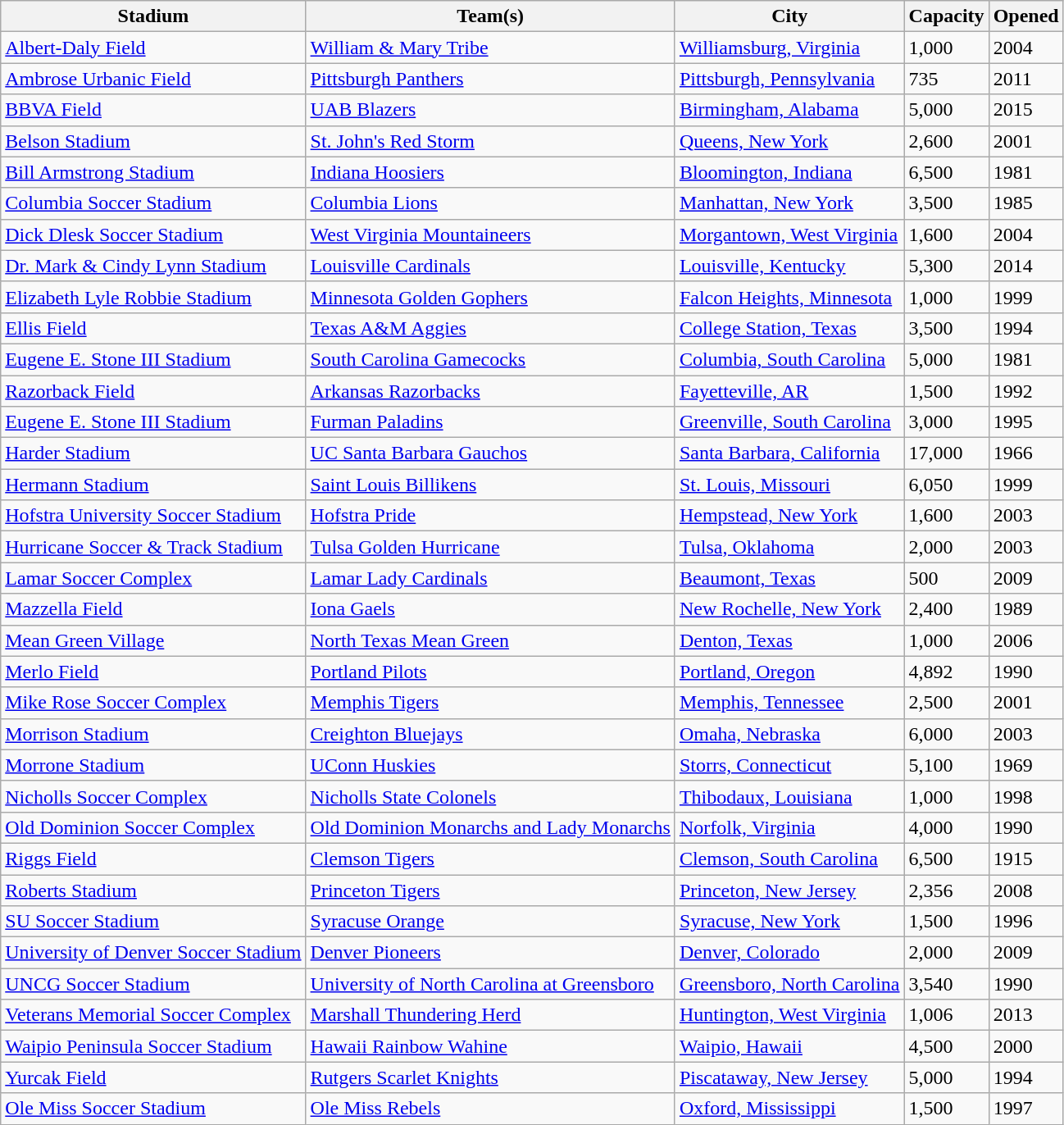<table class="wikitable sortable">
<tr>
<th>Stadium</th>
<th>Team(s)</th>
<th>City</th>
<th>Capacity</th>
<th>Opened</th>
</tr>
<tr>
<td><a href='#'>Albert-Daly Field</a></td>
<td><a href='#'>William & Mary Tribe</a></td>
<td><a href='#'>Williamsburg, Virginia</a></td>
<td>1,000</td>
<td>2004</td>
</tr>
<tr>
<td><a href='#'>Ambrose Urbanic Field</a></td>
<td><a href='#'>Pittsburgh Panthers</a></td>
<td><a href='#'>Pittsburgh, Pennsylvania</a></td>
<td>735</td>
<td>2011</td>
</tr>
<tr>
<td><a href='#'>BBVA Field</a></td>
<td><a href='#'>UAB Blazers</a></td>
<td><a href='#'>Birmingham, Alabama</a></td>
<td>5,000</td>
<td>2015</td>
</tr>
<tr>
<td><a href='#'>Belson Stadium</a></td>
<td><a href='#'>St. John's Red Storm</a></td>
<td><a href='#'>Queens, New York</a></td>
<td>2,600</td>
<td>2001</td>
</tr>
<tr>
<td><a href='#'>Bill Armstrong Stadium</a></td>
<td><a href='#'>Indiana Hoosiers</a></td>
<td><a href='#'>Bloomington, Indiana</a></td>
<td>6,500</td>
<td>1981</td>
</tr>
<tr>
<td><a href='#'>Columbia Soccer Stadium</a></td>
<td><a href='#'>Columbia Lions</a></td>
<td><a href='#'>Manhattan, New York</a></td>
<td>3,500</td>
<td>1985</td>
</tr>
<tr>
<td><a href='#'>Dick Dlesk Soccer Stadium</a></td>
<td><a href='#'>West Virginia Mountaineers</a></td>
<td><a href='#'>Morgantown, West Virginia</a></td>
<td>1,600</td>
<td>2004</td>
</tr>
<tr>
<td><a href='#'>Dr. Mark & Cindy Lynn Stadium</a></td>
<td><a href='#'>Louisville Cardinals</a></td>
<td><a href='#'>Louisville, Kentucky</a></td>
<td>5,300</td>
<td>2014</td>
</tr>
<tr>
<td><a href='#'>Elizabeth Lyle Robbie Stadium</a></td>
<td><a href='#'>Minnesota Golden Gophers</a></td>
<td><a href='#'>Falcon Heights, Minnesota</a></td>
<td>1,000</td>
<td>1999</td>
</tr>
<tr>
<td><a href='#'>Ellis Field</a></td>
<td><a href='#'>Texas A&M Aggies</a></td>
<td><a href='#'>College Station, Texas</a></td>
<td>3,500</td>
<td>1994</td>
</tr>
<tr>
<td><a href='#'>Eugene E. Stone III Stadium</a></td>
<td><a href='#'>South Carolina Gamecocks</a></td>
<td><a href='#'>Columbia, South Carolina</a></td>
<td>5,000</td>
<td>1981</td>
</tr>
<tr>
<td><a href='#'>Razorback Field</a></td>
<td><a href='#'>Arkansas Razorbacks</a></td>
<td><a href='#'>Fayetteville, AR</a></td>
<td>1,500</td>
<td>1992</td>
</tr>
<tr>
<td><a href='#'>Eugene E. Stone III Stadium</a></td>
<td><a href='#'>Furman Paladins</a></td>
<td><a href='#'>Greenville, South Carolina</a></td>
<td>3,000</td>
<td>1995</td>
</tr>
<tr>
<td><a href='#'>Harder Stadium</a></td>
<td><a href='#'>UC Santa Barbara Gauchos</a></td>
<td><a href='#'>Santa Barbara, California</a></td>
<td>17,000</td>
<td>1966</td>
</tr>
<tr>
<td><a href='#'>Hermann Stadium</a></td>
<td><a href='#'>Saint Louis Billikens</a></td>
<td><a href='#'>St. Louis, Missouri</a></td>
<td>6,050</td>
<td>1999</td>
</tr>
<tr>
<td><a href='#'>Hofstra University Soccer Stadium</a></td>
<td><a href='#'>Hofstra Pride</a></td>
<td><a href='#'>Hempstead, New York</a></td>
<td>1,600</td>
<td>2003</td>
</tr>
<tr>
<td><a href='#'>Hurricane Soccer & Track Stadium</a></td>
<td><a href='#'>Tulsa Golden Hurricane</a></td>
<td><a href='#'>Tulsa, Oklahoma</a></td>
<td>2,000</td>
<td>2003</td>
</tr>
<tr>
<td><a href='#'>Lamar Soccer Complex</a></td>
<td><a href='#'>Lamar Lady Cardinals</a></td>
<td><a href='#'>Beaumont, Texas</a></td>
<td>500</td>
<td>2009</td>
</tr>
<tr>
<td><a href='#'>Mazzella Field</a></td>
<td><a href='#'>Iona Gaels</a></td>
<td><a href='#'>New Rochelle, New York</a></td>
<td>2,400</td>
<td>1989</td>
</tr>
<tr>
<td><a href='#'>Mean Green Village</a></td>
<td><a href='#'>North Texas Mean Green</a></td>
<td><a href='#'>Denton, Texas</a></td>
<td>1,000</td>
<td>2006</td>
</tr>
<tr>
<td><a href='#'>Merlo Field</a></td>
<td><a href='#'>Portland Pilots</a></td>
<td><a href='#'>Portland, Oregon</a></td>
<td>4,892</td>
<td>1990</td>
</tr>
<tr>
<td><a href='#'>Mike Rose Soccer Complex</a></td>
<td><a href='#'>Memphis Tigers</a></td>
<td><a href='#'>Memphis, Tennessee</a></td>
<td>2,500</td>
<td>2001</td>
</tr>
<tr>
<td><a href='#'>Morrison Stadium</a></td>
<td><a href='#'>Creighton Bluejays</a></td>
<td><a href='#'>Omaha, Nebraska</a></td>
<td>6,000</td>
<td>2003</td>
</tr>
<tr>
<td><a href='#'>Morrone Stadium</a></td>
<td><a href='#'>UConn Huskies</a></td>
<td><a href='#'>Storrs, Connecticut</a></td>
<td>5,100</td>
<td>1969</td>
</tr>
<tr>
<td><a href='#'>Nicholls Soccer Complex</a></td>
<td><a href='#'>Nicholls State Colonels</a></td>
<td><a href='#'>Thibodaux, Louisiana</a></td>
<td>1,000</td>
<td>1998</td>
</tr>
<tr>
<td><a href='#'>Old Dominion Soccer Complex</a></td>
<td><a href='#'>Old Dominion Monarchs and Lady Monarchs</a></td>
<td><a href='#'>Norfolk, Virginia</a></td>
<td>4,000</td>
<td>1990</td>
</tr>
<tr>
<td><a href='#'>Riggs Field</a></td>
<td><a href='#'>Clemson Tigers</a></td>
<td><a href='#'>Clemson, South Carolina</a></td>
<td>6,500</td>
<td>1915</td>
</tr>
<tr>
<td><a href='#'>Roberts Stadium</a></td>
<td><a href='#'>Princeton Tigers</a></td>
<td><a href='#'>Princeton, New Jersey</a></td>
<td>2,356</td>
<td>2008</td>
</tr>
<tr>
<td><a href='#'>SU Soccer Stadium</a></td>
<td><a href='#'>Syracuse Orange</a></td>
<td><a href='#'>Syracuse, New York</a></td>
<td>1,500</td>
<td>1996</td>
</tr>
<tr>
<td><a href='#'>University of Denver Soccer Stadium</a></td>
<td><a href='#'>Denver Pioneers</a></td>
<td><a href='#'>Denver, Colorado</a></td>
<td>2,000</td>
<td>2009</td>
</tr>
<tr>
<td><a href='#'>UNCG Soccer Stadium</a></td>
<td><a href='#'>University of North Carolina at Greensboro</a></td>
<td><a href='#'>Greensboro, North Carolina</a></td>
<td>3,540</td>
<td>1990</td>
</tr>
<tr>
<td><a href='#'>Veterans Memorial Soccer Complex</a></td>
<td><a href='#'>Marshall Thundering Herd</a></td>
<td><a href='#'>Huntington, West Virginia</a></td>
<td>1,006</td>
<td>2013</td>
</tr>
<tr>
<td><a href='#'>Waipio Peninsula Soccer Stadium</a></td>
<td><a href='#'>Hawaii Rainbow Wahine</a></td>
<td><a href='#'>Waipio, Hawaii</a></td>
<td>4,500</td>
<td>2000</td>
</tr>
<tr>
<td><a href='#'>Yurcak Field</a></td>
<td><a href='#'>Rutgers Scarlet Knights</a></td>
<td><a href='#'>Piscataway, New Jersey</a></td>
<td>5,000</td>
<td>1994</td>
</tr>
<tr>
<td><a href='#'>Ole Miss Soccer Stadium</a></td>
<td><a href='#'>Ole Miss Rebels</a></td>
<td><a href='#'>Oxford, Mississippi</a></td>
<td>1,500</td>
<td>1997</td>
</tr>
</table>
